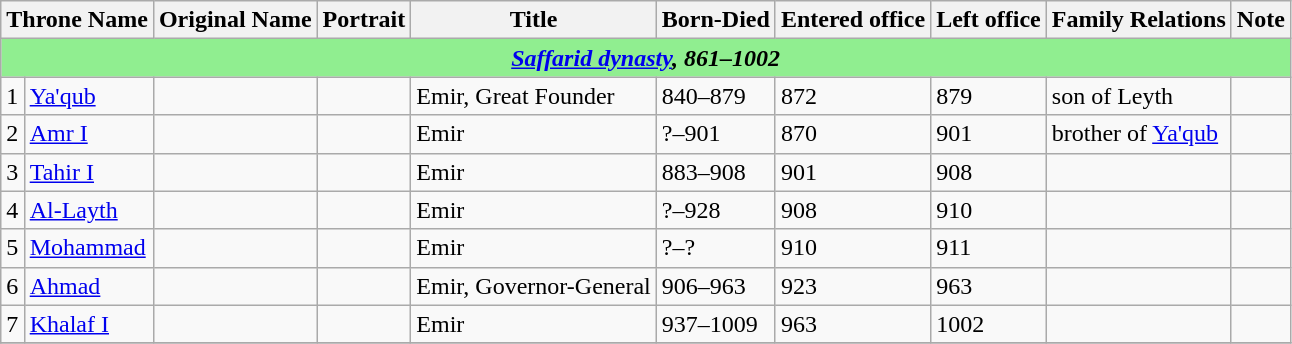<table class="wikitable">
<tr>
<th colspan=2>Throne Name</th>
<th>Original Name</th>
<th>Portrait</th>
<th>Title</th>
<th>Born-Died</th>
<th>Entered office</th>
<th>Left office</th>
<th>Family Relations</th>
<th>Note</th>
</tr>
<tr>
<td colspan="10" align=center style="background-color:Lightgreen"><strong><em><a href='#'>Saffarid dynasty</a>, 861–1002</em></strong></td>
</tr>
<tr>
<td>1</td>
<td><a href='#'>Ya'qub</a></td>
<td></td>
<td></td>
<td>Emir, Great Founder</td>
<td>840–879</td>
<td>872</td>
<td>879</td>
<td>son of Leyth</td>
<td></td>
</tr>
<tr>
<td>2</td>
<td><a href='#'>Amr I</a></td>
<td></td>
<td></td>
<td>Emir</td>
<td>?–901</td>
<td>870</td>
<td>901</td>
<td>brother of <a href='#'>Ya'qub</a></td>
<td></td>
</tr>
<tr>
<td>3</td>
<td><a href='#'>Tahir I</a></td>
<td></td>
<td></td>
<td>Emir</td>
<td>883–908</td>
<td>901</td>
<td>908</td>
<td></td>
<td></td>
</tr>
<tr>
<td>4</td>
<td><a href='#'>Al-Layth</a></td>
<td></td>
<td></td>
<td>Emir</td>
<td>?–928</td>
<td>908</td>
<td>910</td>
<td></td>
<td></td>
</tr>
<tr>
<td>5</td>
<td><a href='#'>Mohammad</a></td>
<td></td>
<td></td>
<td>Emir</td>
<td>?–?</td>
<td>910</td>
<td>911</td>
<td></td>
<td></td>
</tr>
<tr>
<td>6</td>
<td><a href='#'>Ahmad</a></td>
<td></td>
<td></td>
<td>Emir, Governor-General</td>
<td>906–963</td>
<td>923</td>
<td>963</td>
<td></td>
<td></td>
</tr>
<tr>
<td>7</td>
<td><a href='#'>Khalaf I</a></td>
<td></td>
<td></td>
<td>Emir</td>
<td>937–1009</td>
<td>963</td>
<td>1002</td>
<td></td>
<td></td>
</tr>
<tr>
</tr>
</table>
